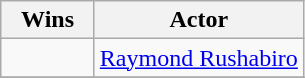<table class="wikitable" style="text-align:center;">
<tr>
<th scope="col" width="55">Wins</th>
<th scope="col" align="center">Actor</th>
</tr>
<tr>
<td></td>
<td><a href='#'>Raymond Rushabiro</a></td>
</tr>
<tr>
</tr>
</table>
